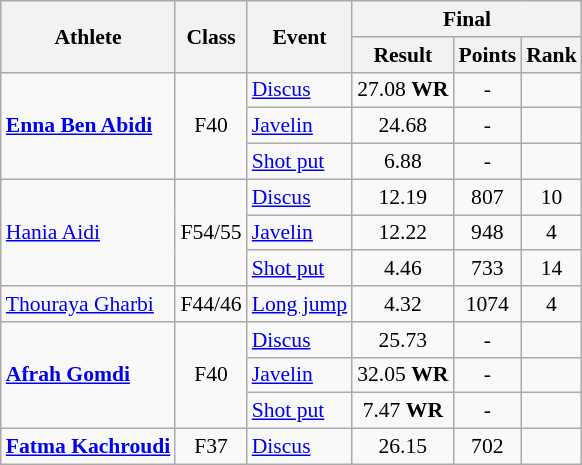<table class=wikitable style="font-size:90%">
<tr>
<th rowspan="2">Athlete</th>
<th rowspan="2">Class</th>
<th rowspan="2">Event</th>
<th colspan="3">Final</th>
</tr>
<tr>
<th>Result</th>
<th>Points</th>
<th>Rank</th>
</tr>
<tr>
<td rowspan="3"><strong><a href='#'>Enna Ben Abidi</a></strong></td>
<td rowspan="3" style="text-align:center;">F40</td>
<td><a href='#'>Discus</a></td>
<td style="text-align:center;">27.08 <strong>WR</strong></td>
<td style="text-align:center;">-</td>
<td style="text-align:center;"></td>
</tr>
<tr>
<td><a href='#'>Javelin</a></td>
<td style="text-align:center;">24.68</td>
<td style="text-align:center;">-</td>
<td style="text-align:center;"></td>
</tr>
<tr>
<td><a href='#'>Shot put</a></td>
<td style="text-align:center;">6.88</td>
<td style="text-align:center;">-</td>
<td style="text-align:center;"></td>
</tr>
<tr>
<td rowspan="3"><a href='#'>Hania Aidi</a></td>
<td rowspan="3" style="text-align:center;">F54/55</td>
<td><a href='#'>Discus</a></td>
<td style="text-align:center;">12.19</td>
<td style="text-align:center;">807</td>
<td style="text-align:center;">10</td>
</tr>
<tr>
<td><a href='#'>Javelin</a></td>
<td style="text-align:center;">12.22</td>
<td style="text-align:center;">948</td>
<td style="text-align:center;">4</td>
</tr>
<tr>
<td><a href='#'>Shot put</a></td>
<td style="text-align:center;">4.46</td>
<td style="text-align:center;">733</td>
<td style="text-align:center;">14</td>
</tr>
<tr>
<td><a href='#'>Thouraya Gharbi</a></td>
<td style="text-align:center;">F44/46</td>
<td><a href='#'>Long jump</a></td>
<td style="text-align:center;">4.32</td>
<td style="text-align:center;">1074</td>
<td style="text-align:center;">4</td>
</tr>
<tr>
<td rowspan="3"><strong><a href='#'>Afrah Gomdi</a></strong></td>
<td rowspan="3" style="text-align:center;">F40</td>
<td><a href='#'>Discus</a></td>
<td style="text-align:center;">25.73</td>
<td style="text-align:center;">-</td>
<td style="text-align:center;"></td>
</tr>
<tr>
<td><a href='#'>Javelin</a></td>
<td style="text-align:center;">32.05 <strong>WR</strong></td>
<td style="text-align:center;">-</td>
<td style="text-align:center;"></td>
</tr>
<tr>
<td><a href='#'>Shot put</a></td>
<td style="text-align:center;">7.47 <strong>WR</strong></td>
<td style="text-align:center;">-</td>
<td style="text-align:center;"></td>
</tr>
<tr>
<td><strong><a href='#'>Fatma Kachroudi</a></strong></td>
<td style="text-align:center;">F37</td>
<td><a href='#'>Discus</a></td>
<td style="text-align:center;">26.15</td>
<td style="text-align:center;">702</td>
<td style="text-align:center;"></td>
</tr>
</table>
